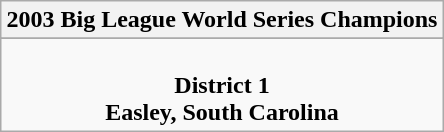<table class="wikitable" style="text-align: center; margin: 0 auto;">
<tr>
<th>2003 Big League World Series Champions</th>
</tr>
<tr>
</tr>
<tr>
<td><br><strong>District 1</strong><br> <strong>Easley, South Carolina</strong></td>
</tr>
</table>
